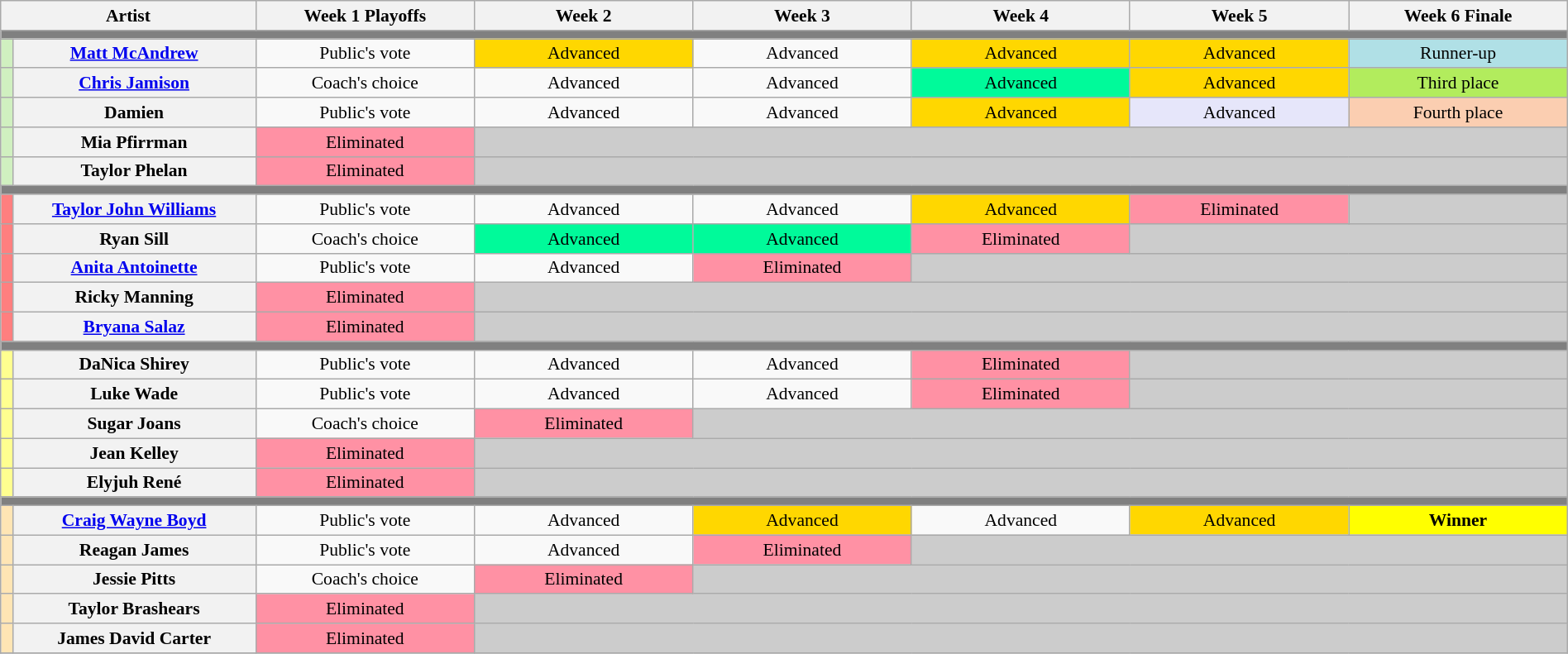<table class="wikitable"  style="font-size:90%; text-align:center; width:100%;">
<tr>
<th colspan="2" width="14%">Artist</th>
<th width="12%">Week 1 Playoffs</th>
<th width="12%">Week 2</th>
<th width="12%">Week 3</th>
<th width="12%">Week 4</th>
<th width="12%">Week 5</th>
<th width="12%">Week 6 Finale</th>
</tr>
<tr>
<th colspan="8" style="background:gray;"></th>
</tr>
<tr>
<th style="background:#d0f0c0;"></th>
<th><a href='#'>Matt McAndrew</a></th>
<td>Public's vote</td>
<td style="background:gold;">Advanced </td>
<td>Advanced</td>
<td style="background:gold;">Advanced </td>
<td style="background:gold;">Advanced </td>
<td style="background:#B0E0E6;">Runner-up  </td>
</tr>
<tr>
<th style="background:#d0f0c0;"></th>
<th><a href='#'>Chris Jamison</a></th>
<td>Coach's choice</td>
<td>Advanced</td>
<td>Advanced</td>
<td style="background:#00FA9A;">Advanced</td>
<td style="background:gold;">Advanced  </td>
<td style="background:#B2EC5D;">Third place  </td>
</tr>
<tr>
<th style="background:#d0f0c0;"></th>
<th>Damien</th>
<td>Public's vote</td>
<td>Advanced</td>
<td>Advanced</td>
<td style="background:gold;">Advanced </td>
<td style="background:lavender;">Advanced</td>
<td style="background:#FBCEB1;">Fourth place </td>
</tr>
<tr>
<th style="background:#d0f0c0;"></th>
<th>Mia Pfirrman</th>
<td style="background:#FF91A4;">Eliminated</td>
<td colspan="5" style="background:#ccc;"></td>
</tr>
<tr>
<th style="background:#d0f0c0;"></th>
<th>Taylor Phelan</th>
<td style="background:#FF91A4;">Eliminated</td>
<td colspan="5" style="background:#ccc;"></td>
</tr>
<tr>
<th colspan="8" style="background:gray;"></th>
</tr>
<tr>
<th style="background:#FF7F7F"></th>
<th><a href='#'>Taylor John Williams</a></th>
<td>Public's vote</td>
<td>Advanced</td>
<td>Advanced</td>
<td style="background:gold;">Advanced </td>
<td style="background:#FF91A4;">Eliminated</td>
<td style="background:#ccc;"></td>
</tr>
<tr>
<th style="background:#FF7F7F"></th>
<th>Ryan Sill</th>
<td>Coach's choice</td>
<td style="background:#00FA9A;">Advanced</td>
<td style="background:#00FA9A;">Advanced</td>
<td style="background:#FF91A4;">Eliminated</td>
<td colspan="2" style="background:#ccc;"></td>
</tr>
<tr>
<th style="background:#FF7F7F"></th>
<th><a href='#'>Anita Antoinette</a></th>
<td>Public's vote</td>
<td>Advanced</td>
<td style="background:#FF91A4;">Eliminated</td>
<td colspan="3" style="background:#ccc;"></td>
</tr>
<tr>
<th style="background:#FF7F7F"></th>
<th>Ricky Manning</th>
<td style="background:#FF91A4;">Eliminated</td>
<td colspan="5" style="background:#ccc;"></td>
</tr>
<tr>
<th style="background:#FF7F7F"></th>
<th><a href='#'>Bryana Salaz</a></th>
<td style="background:#FF91A4;">Eliminated</td>
<td colspan="5" style="background:#ccc;"></td>
</tr>
<tr>
<th colspan="8" style="background:gray;"></th>
</tr>
<tr>
<th style="background:#ffff90;"></th>
<th>DaNica Shirey</th>
<td>Public's vote</td>
<td>Advanced</td>
<td>Advanced</td>
<td style="background:#FF91A4;">Eliminated</td>
<td colspan="2" style="background:#ccc;"></td>
</tr>
<tr>
<th style="background:#ffff90;"></th>
<th>Luke Wade</th>
<td>Public's vote</td>
<td>Advanced</td>
<td>Advanced</td>
<td style="background:#FF91A4;">Eliminated</td>
<td colspan="2" style="background:#ccc;"></td>
</tr>
<tr>
<th style="background:#ffff90;"></th>
<th>Sugar Joans</th>
<td>Coach's choice</td>
<td style="background:#FF91A4;">Eliminated</td>
<td colspan="4" style="background:#ccc;"></td>
</tr>
<tr>
<th style="background:#ffff90;"></th>
<th>Jean Kelley</th>
<td style="background:#FF91A4;">Eliminated</td>
<td colspan="5" style="background:#ccc;"></td>
</tr>
<tr>
<th style="background:#ffff90;"></th>
<th>Elyjuh René</th>
<td style="background:#FF91A4;">Eliminated</td>
<td colspan="5" style="background:#ccc;"></td>
</tr>
<tr>
<th colspan="8" style="background:gray;"></th>
</tr>
<tr>
<th style="background:#ffe5b4;"></th>
<th><a href='#'>Craig Wayne Boyd</a></th>
<td>Public's vote</td>
<td>Advanced</td>
<td style="background:gold;">Advanced  </td>
<td>Advanced</td>
<td style="background:gold;">Advanced </td>
<td style="background:yellow;"><strong>Winner</strong> </td>
</tr>
<tr>
<th style="background:#ffe5b4;"></th>
<th>Reagan James</th>
<td>Public's vote</td>
<td>Advanced</td>
<td style="background:#FF91A4;">Eliminated</td>
<td colspan="3" style="background:#ccc;"></td>
</tr>
<tr>
<th style="background:#ffe5b4;"></th>
<th>Jessie Pitts</th>
<td>Coach's choice</td>
<td style="background:#FF91A4;">Eliminated</td>
<td colspan="4" style="background:#ccc;"></td>
</tr>
<tr>
<th style="background:#ffe5b4;"></th>
<th>Taylor Brashears</th>
<td style="background:#FF91A4;">Eliminated</td>
<td colspan="5" style="background:#ccc;"></td>
</tr>
<tr>
<th style="background:#ffe5b4;"></th>
<th>James David Carter</th>
<td style="background:#FF91A4;">Eliminated</td>
<td colspan="5" style="background:#ccc;"></td>
</tr>
<tr>
</tr>
</table>
